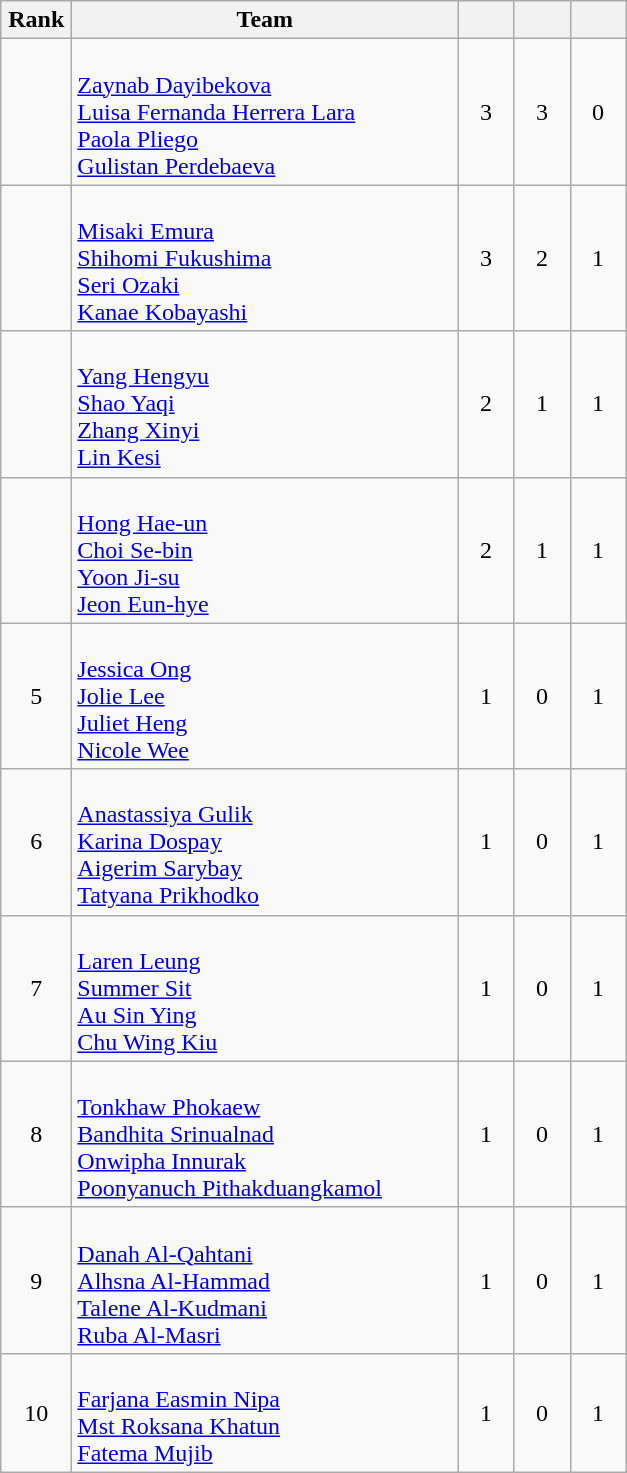<table class="wikitable" style="text-align: center;">
<tr>
<th width=40>Rank</th>
<th width=250>Team</th>
<th width=30></th>
<th width=30></th>
<th width=30></th>
</tr>
<tr>
<td></td>
<td align=left><br><a href='#'>Zaynab Dayibekova</a><br><a href='#'>Luisa Fernanda Herrera Lara</a><br><a href='#'>Paola Pliego</a><br><a href='#'>Gulistan Perdebaeva</a></td>
<td>3</td>
<td>3</td>
<td>0</td>
</tr>
<tr>
<td></td>
<td align=left><br><a href='#'>Misaki Emura</a><br><a href='#'>Shihomi Fukushima</a><br><a href='#'>Seri Ozaki</a><br><a href='#'>Kanae Kobayashi</a></td>
<td>3</td>
<td>2</td>
<td>1</td>
</tr>
<tr>
<td></td>
<td align=left><br><a href='#'>Yang Hengyu</a><br><a href='#'>Shao Yaqi</a><br><a href='#'>Zhang Xinyi</a><br><a href='#'>Lin Kesi</a></td>
<td>2</td>
<td>1</td>
<td>1</td>
</tr>
<tr>
<td></td>
<td align=left><br><a href='#'>Hong Hae-un</a><br><a href='#'>Choi Se-bin</a><br><a href='#'>Yoon Ji-su</a><br><a href='#'>Jeon Eun-hye</a></td>
<td>2</td>
<td>1</td>
<td>1</td>
</tr>
<tr>
<td>5</td>
<td align=left><br><a href='#'>Jessica Ong</a><br><a href='#'>Jolie Lee</a><br><a href='#'>Juliet Heng</a><br><a href='#'>Nicole Wee</a></td>
<td>1</td>
<td>0</td>
<td>1</td>
</tr>
<tr>
<td>6</td>
<td align=left><br><a href='#'>Anastassiya Gulik</a><br><a href='#'>Karina Dospay</a><br><a href='#'>Aigerim Sarybay</a><br><a href='#'>Tatyana Prikhodko</a></td>
<td>1</td>
<td>0</td>
<td>1</td>
</tr>
<tr>
<td>7</td>
<td align=left><br><a href='#'>Laren Leung</a><br><a href='#'>Summer Sit</a><br><a href='#'>Au Sin Ying</a> <br><a href='#'>Chu Wing Kiu</a></td>
<td>1</td>
<td>0</td>
<td>1</td>
</tr>
<tr>
<td>8</td>
<td align=left><br><a href='#'>Tonkhaw Phokaew</a><br><a href='#'>Bandhita Srinualnad</a><br><a href='#'>Onwipha Innurak</a><br><a href='#'>Poonyanuch Pithakduangkamol</a></td>
<td>1</td>
<td>0</td>
<td>1</td>
</tr>
<tr>
<td>9</td>
<td align=left><br><a href='#'>Danah Al-Qahtani</a><br><a href='#'>Alhsna Al-Hammad</a><br><a href='#'>Talene Al-Kudmani</a><br><a href='#'>Ruba Al-Masri</a></td>
<td>1</td>
<td>0</td>
<td>1</td>
</tr>
<tr>
<td>10</td>
<td align=left><br><a href='#'>Farjana Easmin Nipa</a><br><a href='#'>Mst Roksana Khatun</a><br><a href='#'>Fatema Mujib</a></td>
<td>1</td>
<td>0</td>
<td>1</td>
</tr>
</table>
